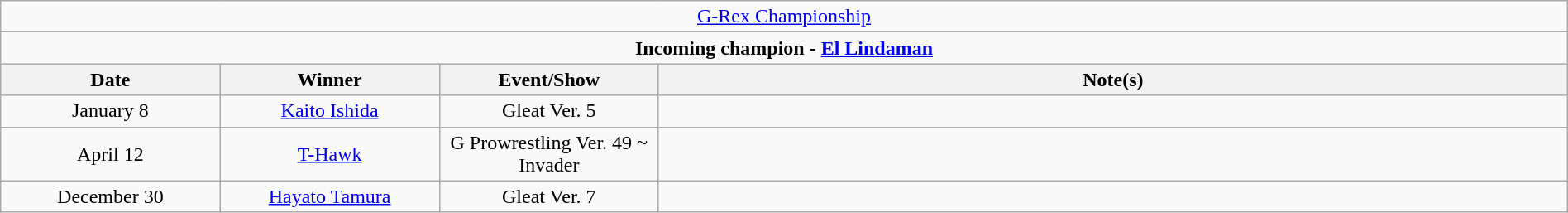<table class="wikitable" style="text-align:center; width:100%;">
<tr>
<td colspan="5" style="text-align: center;"><a href='#'>G-Rex Championship</a></td>
</tr>
<tr>
<td colspan="5" style="text-align: center;"><strong>Incoming champion - <a href='#'>El Lindaman</a></strong></td>
</tr>
<tr>
<th width=14%>Date</th>
<th width=14%>Winner</th>
<th width=14%>Event/Show</th>
<th width=58%>Note(s)</th>
</tr>
<tr>
<td>January 8<br></td>
<td><a href='#'>Kaito Ishida</a></td>
<td>Gleat Ver. 5</td>
<td></td>
</tr>
<tr>
<td>April 12</td>
<td><a href='#'>T-Hawk</a></td>
<td>G Prowrestling Ver. 49 ~ Invader</td>
<td></td>
</tr>
<tr>
<td>December 30</td>
<td><a href='#'>Hayato Tamura</a></td>
<td>Gleat Ver. 7</td>
<td></td>
</tr>
</table>
